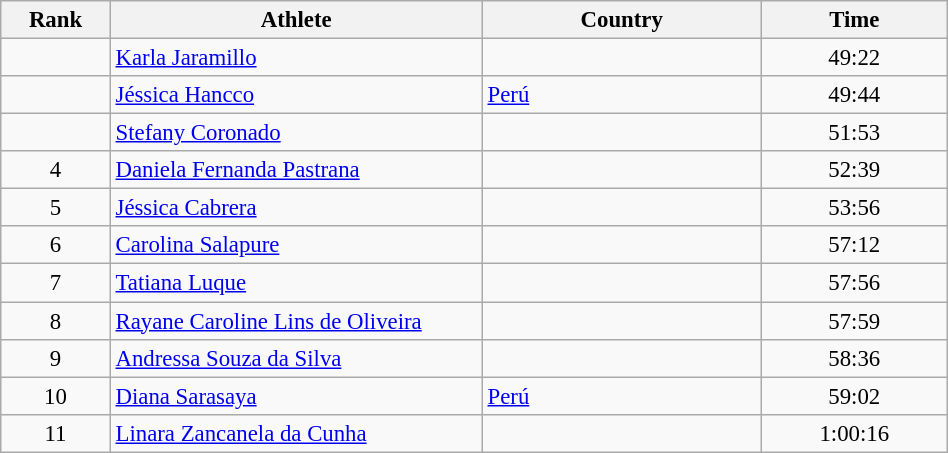<table class="wikitable sortable" style=" text-align:center; font-size:95%;" width="50%">
<tr>
<th width=5%>Rank</th>
<th width=20%>Athlete</th>
<th width=15%>Country</th>
<th width=10%>Time</th>
</tr>
<tr>
<td align=center></td>
<td align=left><a href='#'>Karla Jaramillo</a></td>
<td align=left></td>
<td>49:22</td>
</tr>
<tr>
<td align=center></td>
<td align=left><a href='#'>Jéssica Hancco</a></td>
<td align=left> <a href='#'>Perú</a></td>
<td>49:44</td>
</tr>
<tr>
<td align=center></td>
<td align=left><a href='#'>Stefany Coronado</a></td>
<td align=left></td>
<td>51:53</td>
</tr>
<tr>
<td align=center>4</td>
<td align=left><a href='#'>Daniela Fernanda Pastrana</a></td>
<td align=left></td>
<td>52:39</td>
</tr>
<tr>
<td align=center>5</td>
<td align=left><a href='#'>Jéssica Cabrera</a></td>
<td align=left></td>
<td>53:56</td>
</tr>
<tr>
<td align=center>6</td>
<td align=left><a href='#'>Carolina Salapure</a></td>
<td align=left></td>
<td>57:12</td>
</tr>
<tr>
<td align=center>7</td>
<td align=left><a href='#'>Tatiana Luque</a></td>
<td align=left></td>
<td>57:56</td>
</tr>
<tr>
<td align=center>8</td>
<td align=left><a href='#'>Rayane Caroline Lins de Oliveira</a></td>
<td align=left></td>
<td>57:59</td>
</tr>
<tr>
<td align=center>9</td>
<td align=left><a href='#'>Andressa Souza da Silva</a></td>
<td align=left></td>
<td>58:36</td>
</tr>
<tr>
<td align=center>10</td>
<td align=left><a href='#'>Diana Sarasaya</a></td>
<td align=left> <a href='#'>Perú</a></td>
<td>59:02</td>
</tr>
<tr>
<td align=center>11</td>
<td align=left><a href='#'>Linara Zancanela da Cunha</a></td>
<td align=left></td>
<td>1:00:16</td>
</tr>
</table>
